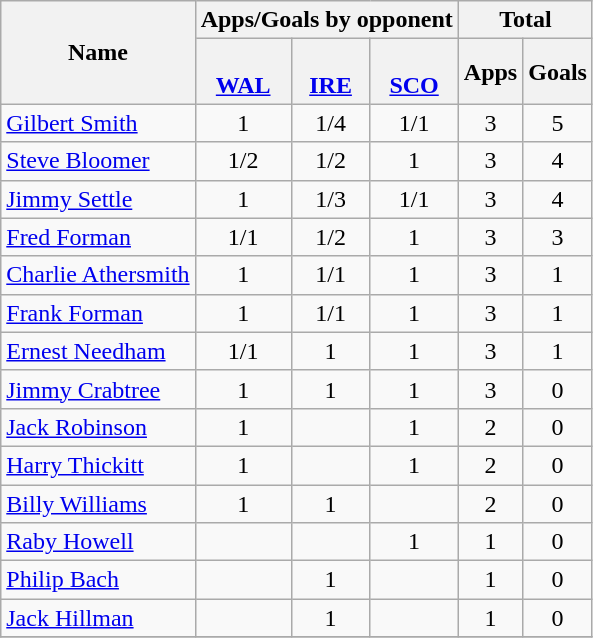<table class="wikitable sortable" style="text-align: center;">
<tr>
<th rowspan=2>Name</th>
<th colspan=3>Apps/Goals by opponent</th>
<th colspan=2>Total</th>
</tr>
<tr>
<th><br><a href='#'>WAL</a></th>
<th><br><a href='#'>IRE</a></th>
<th><br><a href='#'>SCO</a></th>
<th>Apps</th>
<th>Goals</th>
</tr>
<tr>
<td align=left><a href='#'>Gilbert Smith</a></td>
<td>1</td>
<td>1/4</td>
<td>1/1</td>
<td>3</td>
<td>5</td>
</tr>
<tr>
<td align=left><a href='#'>Steve Bloomer</a></td>
<td>1/2</td>
<td>1/2</td>
<td>1</td>
<td>3</td>
<td>4</td>
</tr>
<tr>
<td align=left><a href='#'>Jimmy Settle</a></td>
<td>1</td>
<td>1/3</td>
<td>1/1</td>
<td>3</td>
<td>4</td>
</tr>
<tr>
<td align=left><a href='#'>Fred Forman</a></td>
<td>1/1</td>
<td>1/2</td>
<td>1</td>
<td>3</td>
<td>3</td>
</tr>
<tr>
<td align=left><a href='#'>Charlie Athersmith</a></td>
<td>1</td>
<td>1/1</td>
<td>1</td>
<td>3</td>
<td>1</td>
</tr>
<tr>
<td align=left><a href='#'>Frank Forman</a></td>
<td>1</td>
<td>1/1</td>
<td>1</td>
<td>3</td>
<td>1</td>
</tr>
<tr>
<td align=left><a href='#'>Ernest Needham</a></td>
<td>1/1</td>
<td>1</td>
<td>1</td>
<td>3</td>
<td>1</td>
</tr>
<tr>
<td align=left><a href='#'>Jimmy Crabtree</a></td>
<td>1</td>
<td>1</td>
<td>1</td>
<td>3</td>
<td>0</td>
</tr>
<tr>
<td align=left><a href='#'>Jack Robinson</a></td>
<td>1</td>
<td></td>
<td>1</td>
<td>2</td>
<td>0</td>
</tr>
<tr>
<td align=left><a href='#'>Harry Thickitt</a></td>
<td>1</td>
<td></td>
<td>1</td>
<td>2</td>
<td>0</td>
</tr>
<tr>
<td align=left><a href='#'>Billy Williams</a></td>
<td>1</td>
<td>1</td>
<td></td>
<td>2</td>
<td>0</td>
</tr>
<tr>
<td align=left><a href='#'>Raby Howell</a></td>
<td></td>
<td></td>
<td>1</td>
<td>1</td>
<td>0</td>
</tr>
<tr>
<td align=left><a href='#'>Philip Bach</a></td>
<td></td>
<td>1</td>
<td></td>
<td>1</td>
<td>0</td>
</tr>
<tr>
<td align=left><a href='#'>Jack Hillman</a></td>
<td></td>
<td>1</td>
<td></td>
<td>1</td>
<td>0</td>
</tr>
<tr>
</tr>
</table>
